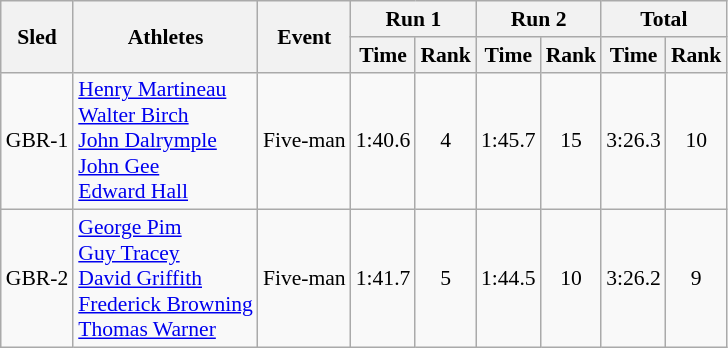<table class="wikitable" border="1" style="font-size:90%">
<tr>
<th rowspan="2">Sled</th>
<th rowspan="2">Athletes</th>
<th rowspan="2">Event</th>
<th colspan="2">Run 1</th>
<th colspan="2">Run 2</th>
<th colspan="2">Total</th>
</tr>
<tr>
<th>Time</th>
<th>Rank</th>
<th>Time</th>
<th>Rank</th>
<th>Time</th>
<th>Rank</th>
</tr>
<tr>
<td align="center">GBR-1</td>
<td><a href='#'>Henry Martineau</a><br><a href='#'>Walter Birch</a><br><a href='#'>John Dalrymple</a><br><a href='#'>John Gee</a><br><a href='#'>Edward Hall</a></td>
<td>Five-man</td>
<td align="center">1:40.6</td>
<td align="center">4</td>
<td align="center">1:45.7</td>
<td align="center">15</td>
<td align="center">3:26.3</td>
<td align="center">10</td>
</tr>
<tr>
<td align="center">GBR-2</td>
<td><a href='#'>George Pim</a><br><a href='#'>Guy Tracey</a><br><a href='#'>David Griffith</a><br><a href='#'>Frederick Browning</a><br><a href='#'>Thomas Warner</a></td>
<td>Five-man</td>
<td align="center">1:41.7</td>
<td align="center">5</td>
<td align="center">1:44.5</td>
<td align="center">10</td>
<td align="center">3:26.2</td>
<td align="center">9</td>
</tr>
</table>
